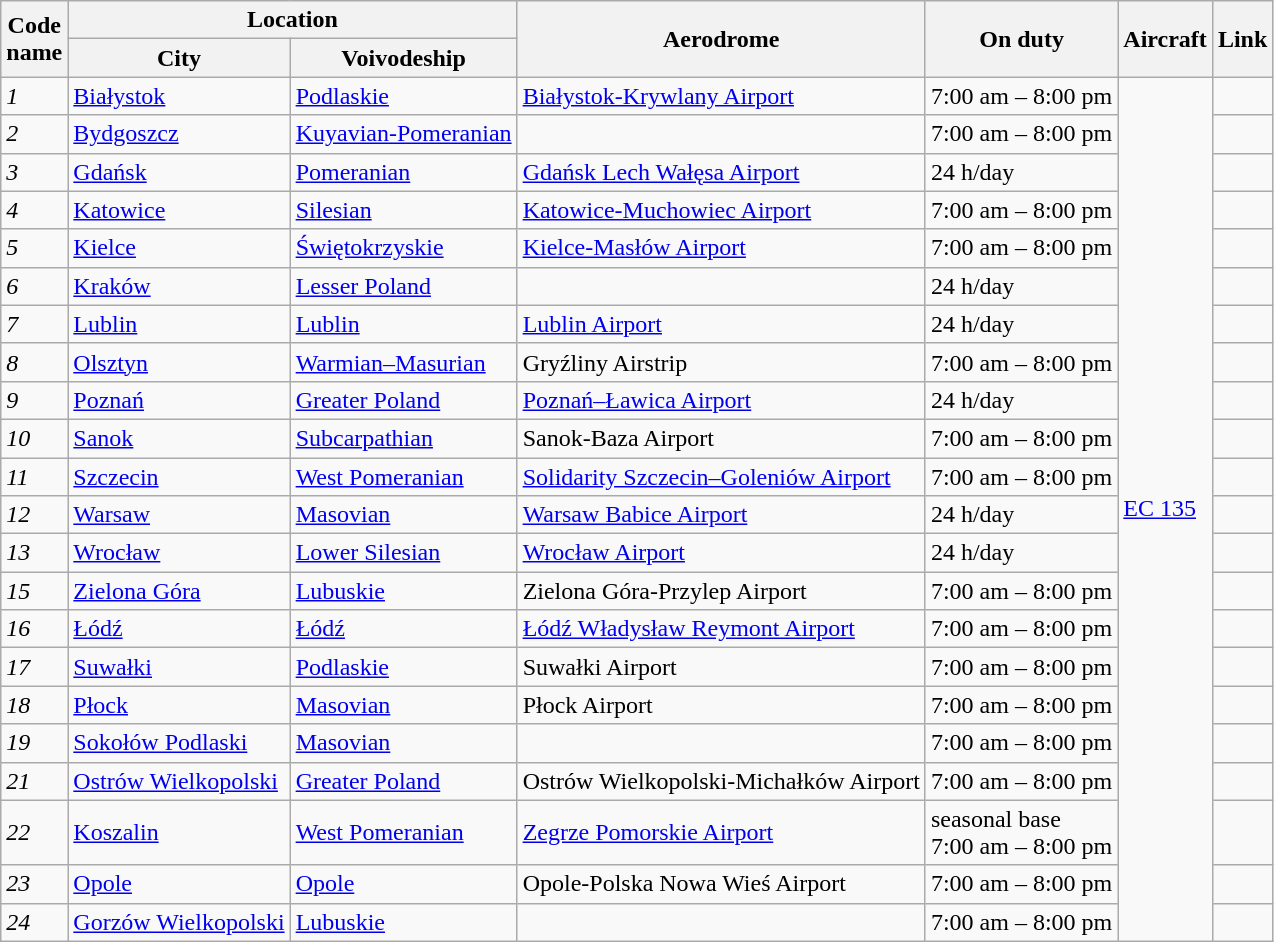<table class="wikitable col1center">
<tr>
<th rowspan="2">Code<br>name<br></th>
<th colspan="2">Location</th>
<th rowspan="2">Aerodrome</th>
<th rowspan="2">On duty<br></th>
<th rowspan="2">Aircraft</th>
<th rowspan="2">Link</th>
</tr>
<tr>
<th>City</th>
<th>Voivodeship</th>
</tr>
<tr>
<td><em>1</em></td>
<td><a href='#'>Białystok</a></td>
<td><a href='#'>Podlaskie</a></td>
<td><a href='#'>Białystok-Krywlany Airport</a></td>
<td>7:00 am – 8:00 pm</td>
<td rowspan="22"><a href='#'>EC 135</a></td>
<td></td>
</tr>
<tr>
<td><em>2</em></td>
<td><a href='#'>Bydgoszcz</a></td>
<td><a href='#'>Kuyavian-Pomeranian</a></td>
<td></td>
<td>7:00 am – 8:00 pm</td>
<td></td>
</tr>
<tr>
<td><em>3</em></td>
<td><a href='#'>Gdańsk</a></td>
<td><a href='#'>Pomeranian</a></td>
<td><a href='#'>Gdańsk Lech Wałęsa Airport</a></td>
<td>24 h/day</td>
<td></td>
</tr>
<tr>
<td><em>4</em></td>
<td><a href='#'>Katowice</a></td>
<td><a href='#'>Silesian</a></td>
<td><a href='#'>Katowice-Muchowiec Airport</a></td>
<td>7:00 am – 8:00 pm</td>
<td></td>
</tr>
<tr>
<td><em>5</em></td>
<td><a href='#'>Kielce</a></td>
<td><a href='#'>Świętokrzyskie</a></td>
<td><a href='#'>Kielce-Masłów Airport</a></td>
<td>7:00 am – 8:00 pm</td>
<td></td>
</tr>
<tr>
<td><em>6</em></td>
<td><a href='#'>Kraków</a></td>
<td><a href='#'>Lesser Poland</a></td>
<td></td>
<td>24 h/day</td>
<td></td>
</tr>
<tr>
<td><em>7</em></td>
<td><a href='#'>Lublin</a></td>
<td><a href='#'>Lublin</a></td>
<td><a href='#'>Lublin Airport</a></td>
<td>24 h/day</td>
<td></td>
</tr>
<tr>
<td><em>8</em></td>
<td><a href='#'>Olsztyn</a></td>
<td><a href='#'>Warmian–Masurian</a></td>
<td>Gryźliny Airstrip</td>
<td>7:00 am – 8:00 pm</td>
<td></td>
</tr>
<tr>
<td><em>9</em></td>
<td><a href='#'>Poznań</a></td>
<td><a href='#'>Greater Poland</a></td>
<td><a href='#'>Poznań–Ławica Airport</a></td>
<td>24 h/day</td>
<td></td>
</tr>
<tr>
<td><em>10</em></td>
<td><a href='#'>Sanok</a></td>
<td><a href='#'>Subcarpathian</a></td>
<td>Sanok-Baza Airport</td>
<td>7:00 am – 8:00 pm</td>
<td></td>
</tr>
<tr>
<td><em>11</em></td>
<td><a href='#'>Szczecin</a></td>
<td><a href='#'>West Pomeranian</a></td>
<td><a href='#'>Solidarity Szczecin–Goleniów Airport</a></td>
<td>7:00 am – 8:00 pm</td>
<td></td>
</tr>
<tr>
<td><em>12</em></td>
<td><a href='#'>Warsaw</a></td>
<td><a href='#'>Masovian</a></td>
<td><a href='#'>Warsaw Babice Airport</a></td>
<td>24 h/day</td>
<td></td>
</tr>
<tr>
<td><em>13</em></td>
<td><a href='#'>Wrocław</a></td>
<td><a href='#'>Lower Silesian</a></td>
<td><a href='#'>Wrocław Airport</a></td>
<td>24 h/day</td>
<td></td>
</tr>
<tr>
<td><em>15</em></td>
<td><a href='#'>Zielona Góra</a></td>
<td><a href='#'>Lubuskie</a></td>
<td>Zielona Góra-Przylep Airport</td>
<td>7:00 am – 8:00 pm</td>
<td></td>
</tr>
<tr>
<td><em>16</em></td>
<td><a href='#'>Łódź</a></td>
<td><a href='#'>Łódź</a></td>
<td><a href='#'>Łódź Władysław Reymont Airport</a></td>
<td>7:00 am – 8:00 pm</td>
<td></td>
</tr>
<tr>
<td><em>17</em></td>
<td><a href='#'>Suwałki</a></td>
<td><a href='#'>Podlaskie</a></td>
<td>Suwałki Airport</td>
<td>7:00 am – 8:00 pm</td>
<td></td>
</tr>
<tr>
<td><em>18</em></td>
<td><a href='#'>Płock</a></td>
<td><a href='#'>Masovian</a></td>
<td>Płock Airport</td>
<td>7:00 am – 8:00 pm</td>
<td></td>
</tr>
<tr>
<td><em>19</em></td>
<td><a href='#'>Sokołów Podlaski</a></td>
<td><a href='#'>Masovian</a></td>
<td></td>
<td>7:00 am – 8:00 pm</td>
<td></td>
</tr>
<tr>
<td><em>21</em></td>
<td><a href='#'>Ostrów Wielkopolski</a></td>
<td><a href='#'>Greater Poland</a></td>
<td>Ostrów Wielkopolski-Michałków Airport</td>
<td>7:00 am – 8:00 pm</td>
<td></td>
</tr>
<tr>
<td><em>22</em></td>
<td><a href='#'>Koszalin</a></td>
<td><a href='#'>West Pomeranian</a></td>
<td><a href='#'>Zegrze Pomorskie Airport</a></td>
<td>seasonal base<br>7:00 am – 8:00 pm</td>
<td></td>
</tr>
<tr>
<td><em>23</em></td>
<td><a href='#'>Opole</a></td>
<td><a href='#'>Opole</a></td>
<td>Opole-Polska Nowa Wieś Airport</td>
<td>7:00 am – 8:00 pm</td>
<td></td>
</tr>
<tr>
<td><em>24</em></td>
<td><a href='#'>Gorzów Wielkopolski</a></td>
<td><a href='#'>Lubuskie</a></td>
<td></td>
<td>7:00 am – 8:00 pm</td>
<td></td>
</tr>
</table>
